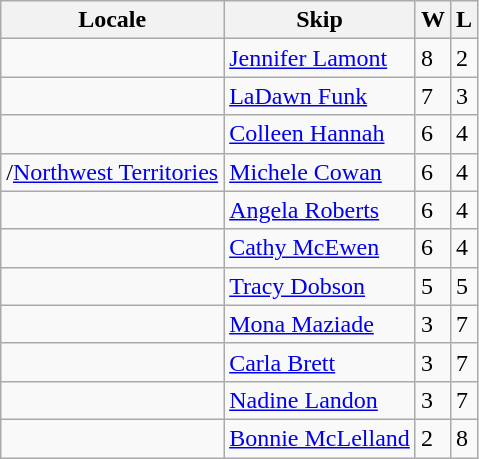<table class="wikitable" border="1">
<tr>
<th>Locale</th>
<th>Skip</th>
<th>W</th>
<th>L</th>
</tr>
<tr>
<td></td>
<td><a href='#'>Jennifer Lamont</a></td>
<td>8</td>
<td>2</td>
</tr>
<tr>
<td></td>
<td><a href='#'>LaDawn Funk</a></td>
<td>7</td>
<td>3</td>
</tr>
<tr>
<td></td>
<td><a href='#'>Colleen Hannah</a></td>
<td>6</td>
<td>4</td>
</tr>
<tr>
<td>/<a href='#'>Northwest Territories</a></td>
<td><a href='#'>Michele Cowan</a></td>
<td>6</td>
<td>4</td>
</tr>
<tr>
<td></td>
<td><a href='#'>Angela Roberts</a></td>
<td>6</td>
<td>4</td>
</tr>
<tr>
<td></td>
<td><a href='#'>Cathy McEwen</a></td>
<td>6</td>
<td>4</td>
</tr>
<tr>
<td></td>
<td><a href='#'>Tracy Dobson</a></td>
<td>5</td>
<td>5</td>
</tr>
<tr>
<td></td>
<td><a href='#'>Mona Maziade</a></td>
<td>3</td>
<td>7</td>
</tr>
<tr>
<td></td>
<td><a href='#'>Carla Brett</a></td>
<td>3</td>
<td>7</td>
</tr>
<tr>
<td></td>
<td><a href='#'>Nadine Landon</a></td>
<td>3</td>
<td>7</td>
</tr>
<tr>
<td></td>
<td><a href='#'>Bonnie McLelland</a></td>
<td>2</td>
<td>8</td>
</tr>
</table>
